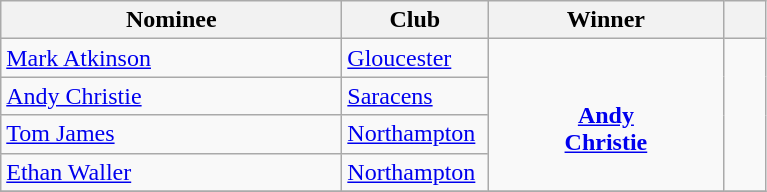<table class="wikitable">
<tr>
<th width=220>Nominee</th>
<th width=90>Club</th>
<th width=150>Winner</th>
<th width=20></th>
</tr>
<tr>
<td> <a href='#'>Mark Atkinson</a></td>
<td><a href='#'>Gloucester</a></td>
<td rowspan=4 align=center><br><strong><a href='#'>Andy<br>Christie</a></strong></td>
<td rowspan=4 align=center></td>
</tr>
<tr>
<td> <a href='#'>Andy Christie</a></td>
<td><a href='#'>Saracens</a></td>
</tr>
<tr>
<td> <a href='#'>Tom James</a></td>
<td><a href='#'>Northampton</a></td>
</tr>
<tr>
<td> <a href='#'>Ethan Waller</a></td>
<td><a href='#'>Northampton</a></td>
</tr>
<tr>
</tr>
</table>
